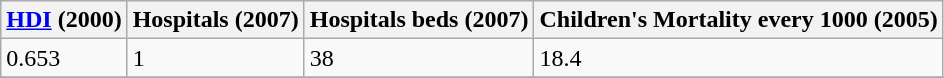<table class="wikitable" border="1">
<tr>
<th><a href='#'>HDI</a> (2000)</th>
<th>Hospitals (2007)</th>
<th>Hospitals beds (2007)</th>
<th>Children's Mortality every 1000 (2005)</th>
</tr>
<tr>
<td>0.653</td>
<td>1</td>
<td>38</td>
<td>18.4</td>
</tr>
<tr>
</tr>
</table>
